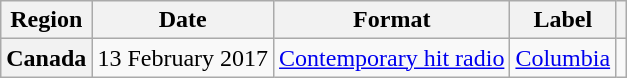<table class="wikitable plainrowheaders">
<tr>
<th scope="col">Region</th>
<th scope="col">Date</th>
<th scope="col">Format</th>
<th scope="col">Label</th>
<th scope="col" class="unsortable"></th>
</tr>
<tr>
<th scope="row">Canada</th>
<td>13 February 2017</td>
<td><a href='#'>Contemporary hit radio</a></td>
<td><a href='#'>Columbia</a></td>
<td></td>
</tr>
</table>
